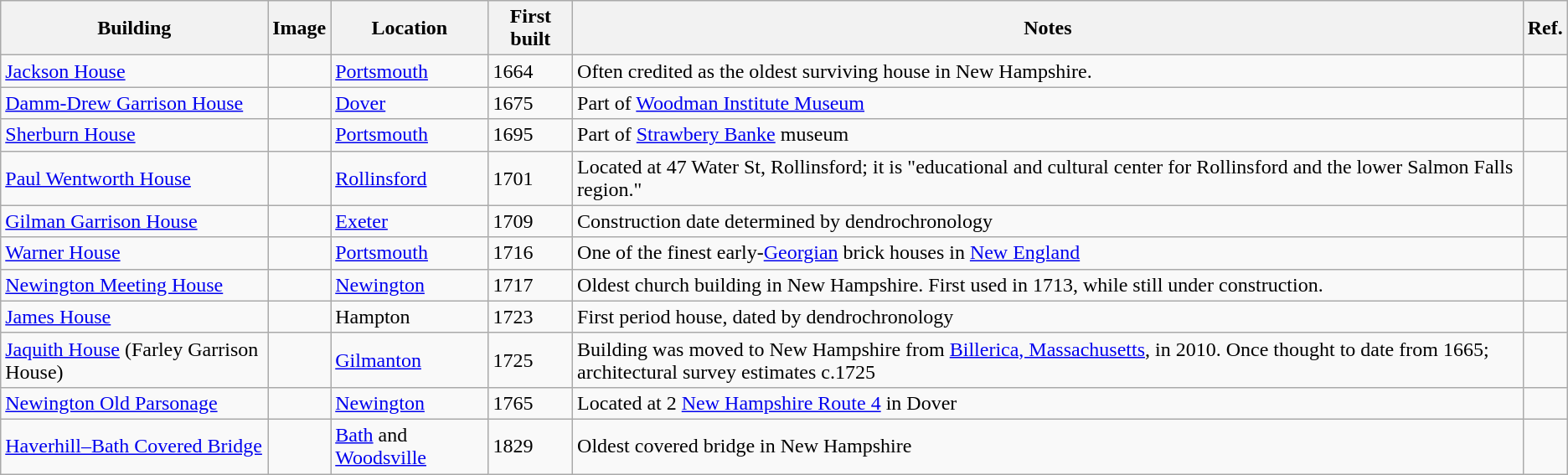<table class="wikitable">
<tr>
<th>Building</th>
<th>Image</th>
<th>Location</th>
<th>First built</th>
<th>Notes</th>
<th>Ref.</th>
</tr>
<tr>
<td><a href='#'>Jackson House</a></td>
<td></td>
<td><a href='#'>Portsmouth</a></td>
<td>1664</td>
<td>Often credited as the oldest surviving house in New Hampshire.</td>
<td></td>
</tr>
<tr>
<td><a href='#'>Damm-Drew Garrison House</a></td>
<td></td>
<td><a href='#'>Dover</a></td>
<td>1675</td>
<td>Part of <a href='#'>Woodman Institute Museum</a></td>
<td></td>
</tr>
<tr>
<td><a href='#'>Sherburn House</a></td>
<td></td>
<td><a href='#'>Portsmouth</a></td>
<td>1695</td>
<td>Part of <a href='#'>Strawbery Banke</a> museum</td>
<td></td>
</tr>
<tr>
<td><a href='#'>Paul Wentworth House</a></td>
<td></td>
<td><a href='#'>Rollinsford</a></td>
<td>1701</td>
<td>Located at 47 Water St, Rollinsford; it is "educational and cultural center for Rollinsford and the lower Salmon Falls region."</td>
<td></td>
</tr>
<tr>
<td><a href='#'>Gilman Garrison House</a></td>
<td></td>
<td><a href='#'>Exeter</a></td>
<td>1709</td>
<td>Construction date determined by dendrochronology</td>
<td></td>
</tr>
<tr>
<td><a href='#'>Warner House</a></td>
<td></td>
<td><a href='#'>Portsmouth</a></td>
<td>1716</td>
<td>One of the finest early-<a href='#'>Georgian</a> brick houses in <a href='#'>New England</a></td>
<td></td>
</tr>
<tr>
<td><a href='#'>Newington Meeting House</a></td>
<td></td>
<td><a href='#'>Newington</a></td>
<td>1717</td>
<td>Oldest church building in New Hampshire. First used in 1713, while still under construction.</td>
<td></td>
</tr>
<tr>
<td><a href='#'>James House</a></td>
<td></td>
<td>Hampton</td>
<td>1723</td>
<td>First period house, dated by dendrochronology</td>
<td></td>
</tr>
<tr>
<td><a href='#'>Jaquith House</a> (Farley Garrison House)</td>
<td></td>
<td><a href='#'>Gilmanton</a></td>
<td>1725</td>
<td>Building was moved to New Hampshire from <a href='#'>Billerica, Massachusetts</a>, in 2010. Once thought to date from 1665; architectural survey estimates c.1725</td>
<td></td>
</tr>
<tr>
<td><a href='#'>Newington Old Parsonage</a></td>
<td></td>
<td><a href='#'>Newington</a></td>
<td>1765</td>
<td>Located at 2 <a href='#'>New Hampshire Route 4</a> in Dover</td>
<td></td>
</tr>
<tr>
<td><a href='#'>Haverhill–Bath Covered Bridge</a></td>
<td></td>
<td><a href='#'>Bath</a> and <a href='#'>Woodsville</a></td>
<td>1829</td>
<td>Oldest covered bridge in New Hampshire</td>
<td></td>
</tr>
</table>
